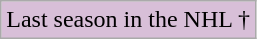<table class="wikitable">
<tr>
<td style="background-color:#D8BFD8;">Last season in the NHL †</td>
</tr>
</table>
